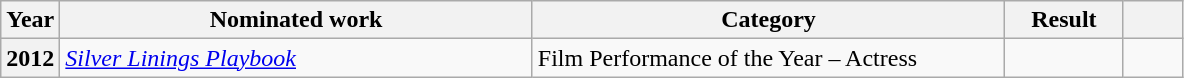<table class="wikitable plainrowheaders">
<tr>
<th scope="col" style="width:5%;">Year</th>
<th scope="col" style="width:40%;">Nominated work</th>
<th scope="col" style="width:40%;">Category</th>
<th scope="col" style="width:10%;">Result</th>
<th scope="col" style="width:5%;"></th>
</tr>
<tr>
<th scope="row" style="text-align:center;">2012</th>
<td style="text-align:left;"><em><a href='#'>Silver Linings Playbook</a></em></td>
<td>Film Performance of the Year – Actress</td>
<td></td>
<td style="text-align:center;"></td>
</tr>
</table>
